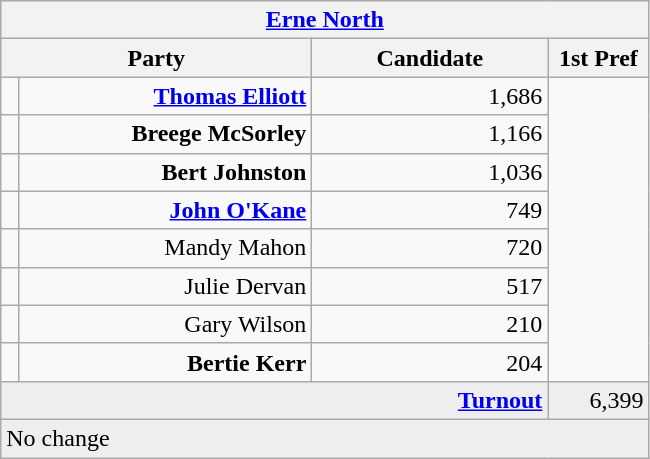<table class="wikitable">
<tr>
<th colspan="4" align="center"><a href='#'>Erne North</a></th>
</tr>
<tr>
<th colspan="2" align="center" width=200>Party</th>
<th width=150>Candidate</th>
<th width=60>1st Pref</th>
</tr>
<tr>
<td></td>
<td align="right"><strong><a href='#'>Thomas Elliott</a></strong></td>
<td align="right">1,686</td>
</tr>
<tr>
<td></td>
<td align="right"><strong>Breege McSorley</strong></td>
<td align="right">1,166</td>
</tr>
<tr>
<td></td>
<td align="right"><strong>Bert Johnston</strong></td>
<td align="right">1,036</td>
</tr>
<tr>
<td></td>
<td align="right"><strong><a href='#'>John O'Kane</a></strong></td>
<td align="right">749</td>
</tr>
<tr>
<td></td>
<td align="right">Mandy Mahon</td>
<td align="right">720</td>
</tr>
<tr>
<td></td>
<td align="right">Julie Dervan</td>
<td align="right">517</td>
</tr>
<tr>
<td></td>
<td align="right">Gary Wilson</td>
<td align="right">210</td>
</tr>
<tr>
<td></td>
<td align="right"><strong>Bertie Kerr</strong></td>
<td align="right">204</td>
</tr>
<tr bgcolor="EEEEEE">
<td colspan=3 align="right"><strong><a href='#'>Turnout</a></strong></td>
<td align="right">6,399</td>
</tr>
<tr>
<td colspan=4 bgcolor="EEEEEE">No change</td>
</tr>
</table>
